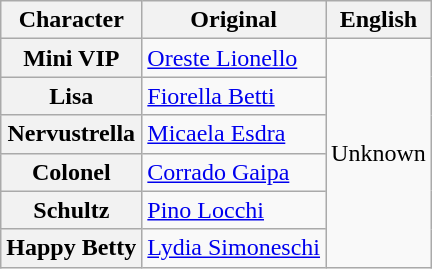<table class="wikitable">
<tr>
<th>Character</th>
<th>Original</th>
<th>English</th>
</tr>
<tr>
<th>Mini VIP</th>
<td><a href='#'>Oreste Lionello</a></td>
<td rowspan="6">Unknown</td>
</tr>
<tr>
<th>Lisa</th>
<td><a href='#'>Fiorella Betti</a></td>
</tr>
<tr>
<th>Nervustrella</th>
<td><a href='#'>Micaela Esdra</a></td>
</tr>
<tr>
<th>Colonel</th>
<td><a href='#'>Corrado Gaipa</a></td>
</tr>
<tr>
<th>Schultz</th>
<td><a href='#'>Pino Locchi</a></td>
</tr>
<tr>
<th>Happy Betty</th>
<td><a href='#'>Lydia Simoneschi</a></td>
</tr>
</table>
